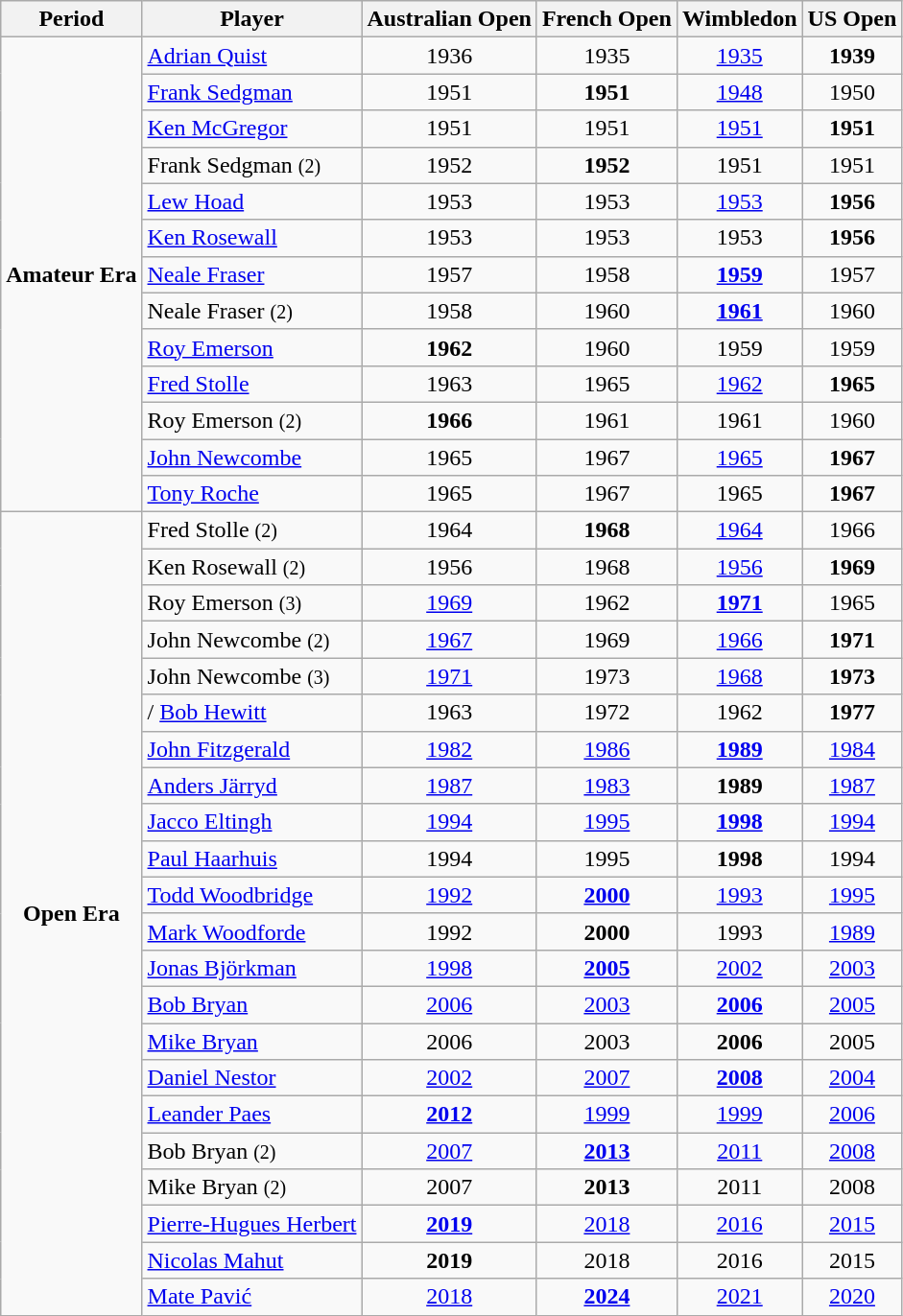<table class="wikitable sortable mw-datatable" style="text-align:center;">
<tr>
<th>Period</th>
<th>Player</th>
<th>Australian Open</th>
<th>French Open</th>
<th>Wimbledon</th>
<th>US Open</th>
</tr>
<tr>
<td rowspan="13"><strong>Amateur Era</strong></td>
<td style="text-align:left;"> <a href='#'>Adrian Quist</a></td>
<td>1936</td>
<td>1935</td>
<td><a href='#'>1935</a></td>
<td><strong>1939</strong></td>
</tr>
<tr>
<td style="text-align:left;"> <a href='#'>Frank Sedgman</a></td>
<td>1951</td>
<td><strong>1951</strong></td>
<td><a href='#'>1948</a></td>
<td>1950</td>
</tr>
<tr>
<td style="text-align:left;"> <a href='#'>Ken McGregor</a></td>
<td>1951</td>
<td>1951</td>
<td><a href='#'>1951</a></td>
<td><strong>1951</strong></td>
</tr>
<tr>
<td style="text-align:left;"> Frank Sedgman <small>(2)</small></td>
<td>1952</td>
<td><strong>1952</strong></td>
<td>1951</td>
<td>1951</td>
</tr>
<tr>
<td style="text-align:left;"> <a href='#'>Lew Hoad</a></td>
<td>1953</td>
<td>1953</td>
<td><a href='#'>1953</a></td>
<td><strong>1956</strong></td>
</tr>
<tr>
<td style="text-align:left;"> <a href='#'>Ken Rosewall</a></td>
<td>1953</td>
<td>1953</td>
<td>1953</td>
<td><strong>1956</strong></td>
</tr>
<tr>
<td style="text-align:left;"> <a href='#'>Neale Fraser</a></td>
<td>1957</td>
<td>1958</td>
<td><strong><a href='#'>1959</a></strong></td>
<td>1957</td>
</tr>
<tr>
<td style="text-align:left;"> Neale Fraser <small>(2)</small></td>
<td>1958</td>
<td>1960</td>
<td><strong><a href='#'>1961</a></strong></td>
<td>1960</td>
</tr>
<tr>
<td style="text-align:left;"> <a href='#'>Roy Emerson</a></td>
<td><strong>1962</strong></td>
<td>1960</td>
<td>1959</td>
<td>1959</td>
</tr>
<tr>
<td style="text-align:left;"> <a href='#'>Fred Stolle</a></td>
<td>1963</td>
<td>1965</td>
<td><a href='#'>1962</a></td>
<td><strong>1965</strong></td>
</tr>
<tr>
<td style="text-align:left;"> Roy Emerson <small>(2)</small></td>
<td><strong>1966</strong></td>
<td>1961</td>
<td>1961</td>
<td>1960</td>
</tr>
<tr>
<td style="text-align:left;"> <a href='#'>John Newcombe</a></td>
<td>1965</td>
<td>1967</td>
<td><a href='#'>1965</a></td>
<td><strong>1967</strong></td>
</tr>
<tr>
<td style="text-align:left;"> <a href='#'>Tony Roche</a></td>
<td>1965</td>
<td>1967</td>
<td>1965</td>
<td><strong>1967</strong></td>
</tr>
<tr>
<td rowspan="22"><strong>Open Era</strong></td>
<td style="text-align:left;"> Fred Stolle <small>(2)</small></td>
<td>1964</td>
<td><strong>1968</strong></td>
<td><a href='#'>1964</a></td>
<td>1966</td>
</tr>
<tr>
<td style="text-align:left;"> Ken Rosewall <small>(2)</small></td>
<td>1956</td>
<td>1968</td>
<td><a href='#'>1956</a></td>
<td><strong>1969</strong></td>
</tr>
<tr>
<td style="text-align:left;"> Roy Emerson <small>(3)</small></td>
<td><a href='#'>1969</a></td>
<td>1962</td>
<td><strong><a href='#'>1971</a></strong></td>
<td>1965</td>
</tr>
<tr>
<td style="text-align:left;"> John Newcombe <small>(2)</small></td>
<td><a href='#'>1967</a></td>
<td>1969</td>
<td><a href='#'>1966</a></td>
<td><strong>1971</strong></td>
</tr>
<tr>
<td style="text-align:left;"> John Newcombe <small>(3)</small></td>
<td><a href='#'>1971</a></td>
<td>1973</td>
<td><a href='#'>1968</a></td>
<td><strong>1973</strong></td>
</tr>
<tr>
<td style="text-align:left;">/ <a href='#'>Bob Hewitt</a></td>
<td>1963</td>
<td>1972</td>
<td>1962</td>
<td><strong>1977</strong></td>
</tr>
<tr>
<td style="text-align:left;"> <a href='#'>John Fitzgerald</a></td>
<td><a href='#'>1982</a></td>
<td><a href='#'>1986</a></td>
<td><strong><a href='#'>1989</a></strong></td>
<td><a href='#'>1984</a></td>
</tr>
<tr>
<td style="text-align:left;"> <a href='#'>Anders Järryd</a></td>
<td><a href='#'>1987</a></td>
<td><a href='#'>1983</a></td>
<td><strong>1989</strong></td>
<td><a href='#'>1987</a></td>
</tr>
<tr>
<td style="text-align:left;"> <a href='#'>Jacco Eltingh</a></td>
<td><a href='#'>1994</a></td>
<td><a href='#'>1995</a></td>
<td><strong><a href='#'>1998</a></strong></td>
<td><a href='#'>1994</a></td>
</tr>
<tr>
<td style="text-align:left;"> <a href='#'>Paul Haarhuis</a></td>
<td>1994</td>
<td>1995</td>
<td><strong>1998</strong></td>
<td>1994</td>
</tr>
<tr>
<td style="text-align:left;"> <a href='#'>Todd Woodbridge</a></td>
<td><a href='#'>1992</a></td>
<td><strong><a href='#'>2000</a></strong></td>
<td><a href='#'>1993</a></td>
<td><a href='#'>1995</a></td>
</tr>
<tr>
<td style="text-align:left;"> <a href='#'>Mark Woodforde</a></td>
<td>1992</td>
<td><strong>2000</strong></td>
<td>1993</td>
<td><a href='#'>1989</a></td>
</tr>
<tr>
<td style="text-align:left;"> <a href='#'>Jonas Björkman</a></td>
<td><a href='#'>1998</a></td>
<td><strong><a href='#'>2005</a></strong></td>
<td><a href='#'>2002</a></td>
<td><a href='#'>2003</a></td>
</tr>
<tr>
<td style="text-align:left;"> <a href='#'>Bob Bryan</a></td>
<td><a href='#'>2006</a></td>
<td><a href='#'>2003</a></td>
<td><strong><a href='#'>2006</a></strong></td>
<td><a href='#'>2005</a></td>
</tr>
<tr>
<td style="text-align:left;"> <a href='#'>Mike Bryan</a></td>
<td>2006</td>
<td>2003</td>
<td><strong>2006</strong></td>
<td>2005</td>
</tr>
<tr>
<td style="text-align:left;"> <a href='#'>Daniel Nestor</a></td>
<td><a href='#'>2002</a></td>
<td><a href='#'>2007</a></td>
<td><strong><a href='#'>2008</a></strong></td>
<td><a href='#'>2004</a></td>
</tr>
<tr>
<td style="text-align:left;"> <a href='#'>Leander Paes</a></td>
<td><strong><a href='#'>2012</a></strong></td>
<td><a href='#'>1999</a></td>
<td><a href='#'>1999</a></td>
<td><a href='#'>2006</a></td>
</tr>
<tr>
<td style="text-align:left;"> Bob Bryan <small>(2)</small></td>
<td><a href='#'>2007</a></td>
<td><strong><a href='#'>2013</a></strong></td>
<td><a href='#'>2011</a></td>
<td><a href='#'>2008</a></td>
</tr>
<tr>
<td style="text-align:left;"> Mike Bryan <small>(2)</small></td>
<td>2007</td>
<td><strong>2013</strong></td>
<td>2011</td>
<td>2008</td>
</tr>
<tr>
<td style="text-align:left;"> <a href='#'>Pierre-Hugues Herbert</a></td>
<td><strong><a href='#'>2019</a></strong></td>
<td><a href='#'>2018</a></td>
<td><a href='#'>2016</a></td>
<td><a href='#'>2015</a></td>
</tr>
<tr>
<td style="text-align:left;"> <a href='#'>Nicolas Mahut</a></td>
<td><strong>2019</strong></td>
<td>2018</td>
<td>2016</td>
<td>2015</td>
</tr>
<tr>
<td style="text-align:left;"> <a href='#'>Mate Pavić</a></td>
<td><a href='#'>2018</a></td>
<td><strong><a href='#'>2024</a></strong></td>
<td><a href='#'>2021</a></td>
<td><a href='#'>2020</a></td>
</tr>
</table>
